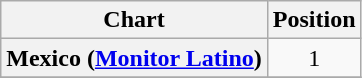<table class="wikitable plainrowheaders" style="text-align:center;">
<tr>
<th>Chart</th>
<th>Position</th>
</tr>
<tr>
<th scope="row">Mexico (<a href='#'>Monitor Latino</a>)</th>
<td align="center">1</td>
</tr>
<tr>
</tr>
</table>
